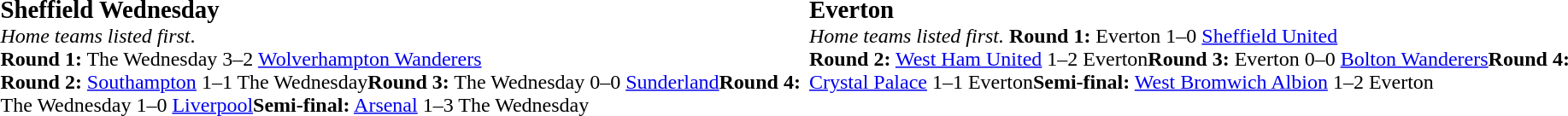<table width=100%>
<tr>
<td width=50% valign=top><br><big><strong>Sheffield Wednesday</strong></big><br>
<em>Home teams listed first</em>.<br><strong>Round 1:</strong> The Wednesday 3–2 <a href='#'>Wolverhampton Wanderers</a><br><strong>Round 2:</strong> <a href='#'>Southampton</a> 1–1 The Wednesday<strong>Round 3:</strong> The Wednesday 0–0 <a href='#'>Sunderland</a><strong>Round 4:</strong> The Wednesday 1–0 <a href='#'>Liverpool</a><strong>Semi-final:</strong> <a href='#'>Arsenal</a> 1–3 The Wednesday</td>
<td width=50% valign=top><br><big><strong>Everton</strong></big><br>
<em>Home teams listed first.</em>
<strong>Round 1:</strong> Everton 1–0 <a href='#'>Sheffield United</a><br><strong>Round 2:</strong> <a href='#'>West Ham United</a> 1–2 Everton<strong>Round 3:</strong> Everton 0–0 <a href='#'>Bolton Wanderers</a><strong>Round 4:</strong> <a href='#'>Crystal Palace</a> 1–1 Everton<strong>Semi-final:</strong> <a href='#'>West Bromwich Albion</a> 1–2 Everton</td>
</tr>
</table>
